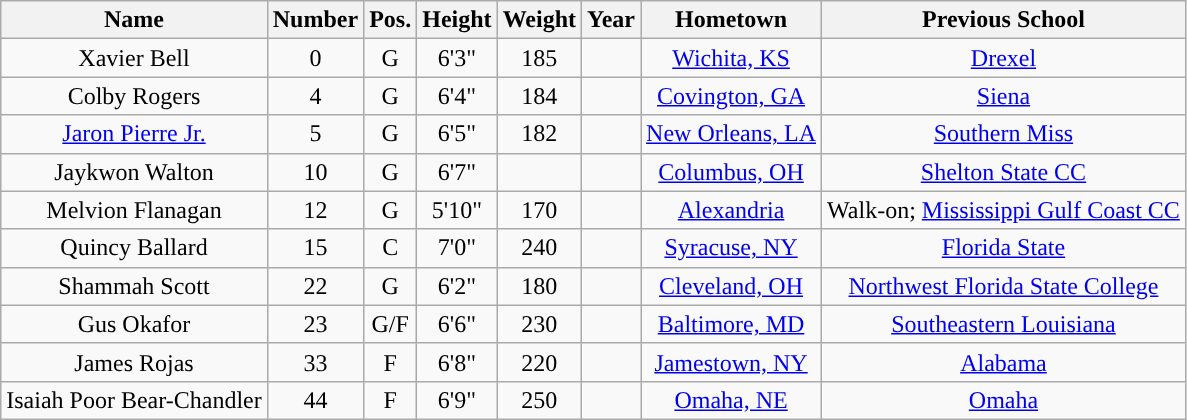<table class="wikitable sortable" border="1" style="text-align:center;">
<tr align=center>
<th>Name</th>
<th>Number</th>
<th>Pos.</th>
<th>Height</th>
<th>Weight</th>
<th>Year</th>
<th>Hometown</th>
<th>Previous School</th>
</tr>
<tr>
<td>Xavier Bell</td>
<td>0</td>
<td>G</td>
<td>6'3"</td>
<td>185</td>
<td></td>
<td><a href='#'>Wichita, KS</a></td>
<td><a href='#'>Drexel</a></td>
</tr>
<tr>
<td>Colby Rogers</td>
<td>4</td>
<td>G</td>
<td>6'4"</td>
<td>184</td>
<td></td>
<td><a href='#'>Covington, GA</a></td>
<td><a href='#'>Siena</a></td>
</tr>
<tr>
<td><a href='#'>Jaron Pierre Jr.</a></td>
<td>5</td>
<td>G</td>
<td>6'5"</td>
<td>182</td>
<td></td>
<td><a href='#'>New Orleans, LA</a></td>
<td><a href='#'>Southern Miss</a></td>
</tr>
<tr>
<td>Jaykwon Walton</td>
<td>10</td>
<td>G</td>
<td>6'7"</td>
<td></td>
<td></td>
<td><a href='#'>Columbus, OH</a></td>
<td><a href='#'>Shelton State CC</a></td>
</tr>
<tr>
<td>Melvion Flanagan</td>
<td>12</td>
<td>G</td>
<td>5'10"</td>
<td>170</td>
<td></td>
<td><a href='#'>Alexandria</a></td>
<td>Walk-on; <a href='#'>Mississippi Gulf Coast CC</a></td>
</tr>
<tr>
<td>Quincy Ballard</td>
<td>15</td>
<td>C</td>
<td>7'0"</td>
<td>240</td>
<td></td>
<td><a href='#'>Syracuse, NY</a></td>
<td><a href='#'>Florida State</a></td>
</tr>
<tr>
<td>Shammah Scott</td>
<td>22</td>
<td>G</td>
<td>6'2"</td>
<td>180</td>
<td></td>
<td><a href='#'>Cleveland, OH</a></td>
<td><a href='#'>Northwest Florida State College</a></td>
</tr>
<tr>
<td>Gus Okafor</td>
<td>23</td>
<td>G/F</td>
<td>6'6"</td>
<td>230</td>
<td></td>
<td><a href='#'>Baltimore, MD</a></td>
<td><a href='#'>Southeastern Louisiana</a></td>
</tr>
<tr>
<td>James Rojas</td>
<td>33</td>
<td>F</td>
<td>6'8"</td>
<td>220</td>
<td></td>
<td><a href='#'>Jamestown, NY</a></td>
<td><a href='#'>Alabama</a></td>
</tr>
<tr>
<td>Isaiah Poor Bear-Chandler</td>
<td>44</td>
<td>F</td>
<td>6'9"</td>
<td>250</td>
<td></td>
<td><a href='#'>Omaha, NE</a></td>
<td><a href='#'>Omaha</a></td>
</tr>
</table>
